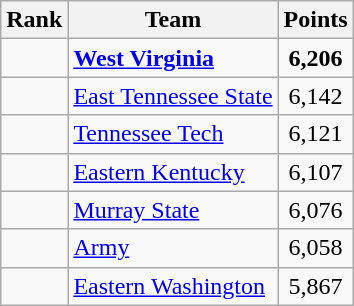<table class="wikitable sortable" style="text-align:center">
<tr>
<th>Rank</th>
<th>Team</th>
<th>Points</th>
</tr>
<tr>
<td></td>
<td align=left><strong><a href='#'>West Virginia</a></strong></td>
<td><strong>6,206</strong></td>
</tr>
<tr>
<td></td>
<td align=left><a href='#'>East Tennessee State</a></td>
<td>6,142</td>
</tr>
<tr>
<td></td>
<td align=left><a href='#'>Tennessee Tech</a></td>
<td>6,121</td>
</tr>
<tr>
<td></td>
<td align=left><a href='#'>Eastern Kentucky</a></td>
<td>6,107</td>
</tr>
<tr>
<td></td>
<td align=left><a href='#'>Murray State</a></td>
<td>6,076</td>
</tr>
<tr>
<td></td>
<td align=left><a href='#'>Army</a></td>
<td>6,058</td>
</tr>
<tr>
<td></td>
<td align=left><a href='#'>Eastern Washington</a></td>
<td>5,867</td>
</tr>
</table>
